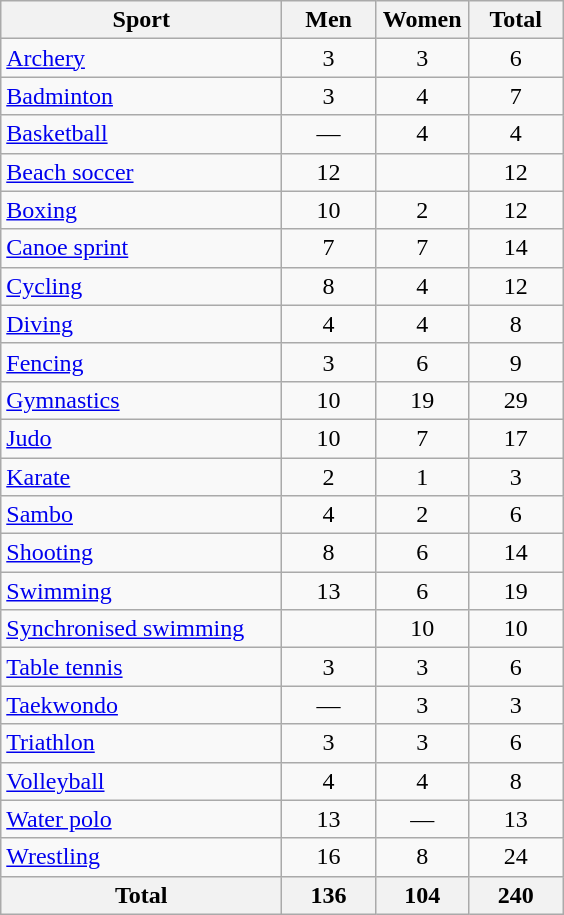<table class="wikitable sortable" style="text-align:center">
<tr>
<th width=180>Sport</th>
<th width=55>Men</th>
<th width=55>Women</th>
<th width=55>Total</th>
</tr>
<tr>
<td align=left><a href='#'>Archery</a></td>
<td>3</td>
<td>3</td>
<td>6</td>
</tr>
<tr>
<td align=left><a href='#'>Badminton</a></td>
<td>3</td>
<td>4</td>
<td>7</td>
</tr>
<tr>
<td align=left><a href='#'>Basketball</a></td>
<td>—</td>
<td>4</td>
<td>4</td>
</tr>
<tr>
<td align=left><a href='#'>Beach soccer</a></td>
<td>12</td>
<td></td>
<td>12</td>
</tr>
<tr>
<td align=left><a href='#'>Boxing</a></td>
<td>10</td>
<td>2</td>
<td>12</td>
</tr>
<tr>
<td align=left><a href='#'>Canoe sprint</a></td>
<td>7</td>
<td>7</td>
<td>14</td>
</tr>
<tr>
<td align=left><a href='#'>Cycling</a></td>
<td>8</td>
<td>4</td>
<td>12</td>
</tr>
<tr>
<td align=left><a href='#'>Diving</a></td>
<td>4</td>
<td>4</td>
<td>8</td>
</tr>
<tr>
<td align=left><a href='#'>Fencing</a></td>
<td>3</td>
<td>6</td>
<td>9</td>
</tr>
<tr>
<td align=left><a href='#'>Gymnastics</a></td>
<td>10</td>
<td>19</td>
<td>29</td>
</tr>
<tr>
<td align=left><a href='#'>Judo</a></td>
<td>10</td>
<td>7</td>
<td>17</td>
</tr>
<tr>
<td align=left><a href='#'>Karate</a></td>
<td>2</td>
<td>1</td>
<td>3</td>
</tr>
<tr>
<td align=left><a href='#'>Sambo</a></td>
<td>4</td>
<td>2</td>
<td>6</td>
</tr>
<tr>
<td align=left><a href='#'>Shooting</a></td>
<td>8</td>
<td>6</td>
<td>14</td>
</tr>
<tr>
<td align=left><a href='#'>Swimming</a></td>
<td>13</td>
<td>6</td>
<td>19</td>
</tr>
<tr>
<td align=left><a href='#'>Synchronised swimming</a></td>
<td></td>
<td>10</td>
<td>10</td>
</tr>
<tr>
<td align=left><a href='#'>Table tennis</a></td>
<td>3</td>
<td>3</td>
<td>6</td>
</tr>
<tr>
<td align=left><a href='#'>Taekwondo</a></td>
<td>—</td>
<td>3</td>
<td>3</td>
</tr>
<tr>
<td align=left><a href='#'>Triathlon</a></td>
<td>3</td>
<td>3</td>
<td>6</td>
</tr>
<tr>
<td align=left><a href='#'>Volleyball</a></td>
<td>4</td>
<td>4</td>
<td>8</td>
</tr>
<tr>
<td align=left><a href='#'>Water polo</a></td>
<td>13</td>
<td>—</td>
<td>13</td>
</tr>
<tr>
<td align=left><a href='#'>Wrestling</a></td>
<td>16</td>
<td>8</td>
<td>24</td>
</tr>
<tr>
<th>Total</th>
<th>136</th>
<th>104</th>
<th>240</th>
</tr>
</table>
